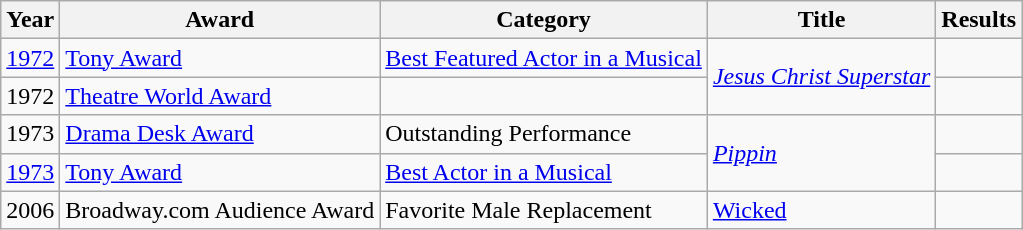<table class="wikitable">
<tr>
<th>Year</th>
<th>Award</th>
<th>Category</th>
<th>Title</th>
<th>Results</th>
</tr>
<tr>
<td><a href='#'>1972</a></td>
<td><a href='#'>Tony Award</a></td>
<td><a href='#'>Best Featured Actor in a Musical</a></td>
<td rowspan=2><em><a href='#'>Jesus Christ Superstar</a></em></td>
<td></td>
</tr>
<tr>
<td>1972</td>
<td><a href='#'>Theatre World Award</a></td>
<td></td>
<td></td>
</tr>
<tr>
<td>1973</td>
<td><a href='#'>Drama Desk Award</a></td>
<td>Outstanding Performance</td>
<td rowspan=2><em><a href='#'>Pippin</a></em></td>
<td></td>
</tr>
<tr>
<td><a href='#'>1973</a></td>
<td><a href='#'>Tony Award</a></td>
<td><a href='#'>Best Actor in a Musical</a></td>
<td></td>
</tr>
<tr>
<td>2006</td>
<td>Broadway.com Audience Award</td>
<td>Favorite Male Replacement</td>
<td><a href='#'>Wicked</a></td>
<td></td>
</tr>
</table>
